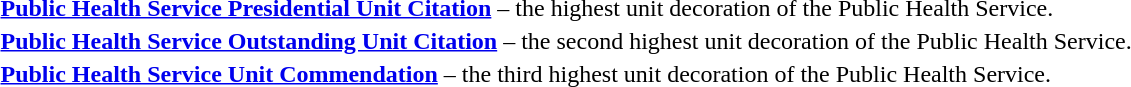<table>
<tr>
<td></td>
<td><strong><a href='#'>Public Health Service Presidential Unit Citation</a></strong> – the highest unit decoration of the Public Health Service.</td>
</tr>
<tr>
<td></td>
<td><strong><a href='#'>Public Health Service Outstanding Unit Citation</a></strong> – the second highest unit decoration of the Public Health Service.</td>
</tr>
<tr>
<td></td>
<td><strong><a href='#'>Public Health Service Unit Commendation</a></strong> – the third highest unit decoration of the Public Health Service.</td>
</tr>
</table>
